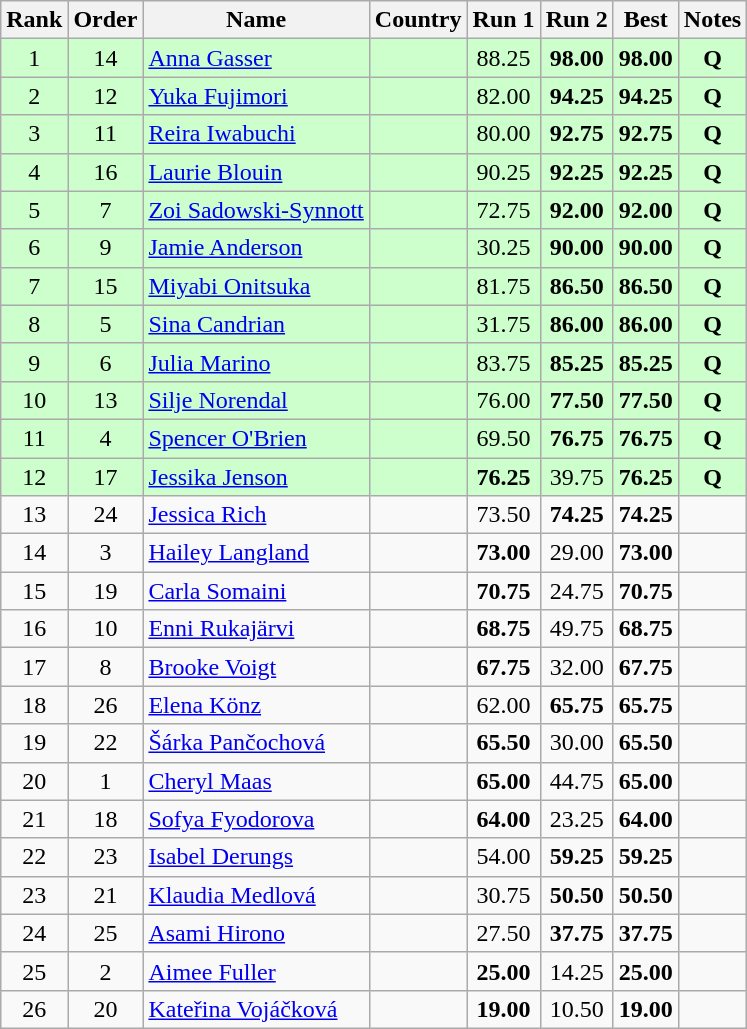<table class="wikitable sortable" style="text-align:center">
<tr>
<th>Rank</th>
<th>Order</th>
<th>Name</th>
<th>Country</th>
<th>Run 1</th>
<th>Run 2</th>
<th>Best</th>
<th>Notes</th>
</tr>
<tr bgcolor=#ccffcc>
<td>1</td>
<td>14</td>
<td align=left><a href='#'>Anna Gasser</a></td>
<td align=left></td>
<td>88.25</td>
<td><strong>98.00</strong></td>
<td><strong>98.00</strong></td>
<td><strong>Q</strong></td>
</tr>
<tr bgcolor=#ccffcc>
<td>2</td>
<td>12</td>
<td align=left><a href='#'>Yuka Fujimori</a></td>
<td align=left></td>
<td>82.00</td>
<td><strong>94.25</strong></td>
<td><strong>94.25</strong></td>
<td><strong>Q</strong></td>
</tr>
<tr bgcolor=#ccffcc>
<td>3</td>
<td>11</td>
<td align=left><a href='#'>Reira Iwabuchi</a></td>
<td align=left></td>
<td>80.00</td>
<td><strong>92.75</strong></td>
<td><strong>92.75</strong></td>
<td><strong>Q</strong></td>
</tr>
<tr bgcolor=#ccffcc>
<td>4</td>
<td>16</td>
<td align=left><a href='#'>Laurie Blouin</a></td>
<td align=left></td>
<td>90.25</td>
<td><strong>92.25</strong></td>
<td><strong>92.25</strong></td>
<td><strong>Q</strong></td>
</tr>
<tr bgcolor=#ccffcc>
<td>5</td>
<td>7</td>
<td align=left><a href='#'>Zoi Sadowski-Synnott</a></td>
<td align=left></td>
<td>72.75</td>
<td><strong>92.00</strong></td>
<td><strong>92.00</strong></td>
<td><strong>Q</strong></td>
</tr>
<tr bgcolor=#ccffcc>
<td>6</td>
<td>9</td>
<td align=left><a href='#'>Jamie Anderson</a></td>
<td align=left></td>
<td>30.25</td>
<td><strong>90.00</strong></td>
<td><strong>90.00</strong></td>
<td><strong>Q</strong></td>
</tr>
<tr bgcolor=#ccffcc>
<td>7</td>
<td>15</td>
<td align=left><a href='#'>Miyabi Onitsuka</a></td>
<td align=left></td>
<td>81.75</td>
<td><strong>86.50</strong></td>
<td><strong>86.50</strong></td>
<td><strong>Q</strong></td>
</tr>
<tr bgcolor=#ccffcc>
<td>8</td>
<td>5</td>
<td align=left><a href='#'>Sina Candrian</a></td>
<td align=left></td>
<td>31.75</td>
<td><strong>86.00</strong></td>
<td><strong>86.00</strong></td>
<td><strong>Q</strong></td>
</tr>
<tr bgcolor=#ccffcc>
<td>9</td>
<td>6</td>
<td align=left><a href='#'>Julia Marino</a></td>
<td align=left></td>
<td>83.75</td>
<td><strong>85.25</strong></td>
<td><strong>85.25</strong></td>
<td><strong>Q</strong></td>
</tr>
<tr bgcolor=#ccffcc>
<td>10</td>
<td>13</td>
<td align=left><a href='#'>Silje Norendal</a></td>
<td align=left></td>
<td>76.00</td>
<td><strong>77.50</strong></td>
<td><strong>77.50</strong></td>
<td><strong>Q</strong></td>
</tr>
<tr bgcolor=#ccffcc>
<td>11</td>
<td>4</td>
<td align=left><a href='#'>Spencer O'Brien</a></td>
<td align=left></td>
<td>69.50</td>
<td><strong>76.75</strong></td>
<td><strong>76.75</strong></td>
<td><strong>Q</strong></td>
</tr>
<tr bgcolor=#ccffcc>
<td>12</td>
<td>17</td>
<td align=left><a href='#'>Jessika Jenson</a></td>
<td align=left></td>
<td><strong>76.25</strong></td>
<td>39.75</td>
<td><strong>76.25</strong></td>
<td><strong>Q</strong></td>
</tr>
<tr>
<td>13</td>
<td>24</td>
<td align=left><a href='#'>Jessica Rich</a></td>
<td align=left></td>
<td>73.50</td>
<td><strong>74.25</strong></td>
<td><strong>74.25</strong></td>
<td></td>
</tr>
<tr>
<td>14</td>
<td>3</td>
<td align=left><a href='#'>Hailey Langland</a></td>
<td align=left></td>
<td><strong>73.00</strong></td>
<td>29.00</td>
<td><strong>73.00</strong></td>
<td></td>
</tr>
<tr>
<td>15</td>
<td>19</td>
<td align=left><a href='#'>Carla Somaini</a></td>
<td align=left></td>
<td><strong>70.75</strong></td>
<td>24.75</td>
<td><strong>70.75</strong></td>
<td></td>
</tr>
<tr>
<td>16</td>
<td>10</td>
<td align=left><a href='#'>Enni Rukajärvi</a></td>
<td align=left></td>
<td><strong>68.75</strong></td>
<td>49.75</td>
<td><strong>68.75</strong></td>
<td></td>
</tr>
<tr>
<td>17</td>
<td>8</td>
<td align=left><a href='#'>Brooke Voigt</a></td>
<td align=left></td>
<td><strong>67.75</strong></td>
<td>32.00</td>
<td><strong>67.75</strong></td>
<td></td>
</tr>
<tr>
<td>18</td>
<td>26</td>
<td align=left><a href='#'>Elena Könz</a></td>
<td align=left></td>
<td>62.00</td>
<td><strong>65.75</strong></td>
<td><strong>65.75</strong></td>
<td></td>
</tr>
<tr>
<td>19</td>
<td>22</td>
<td align=left><a href='#'>Šárka Pančochová</a></td>
<td align=left></td>
<td><strong>65.50</strong></td>
<td>30.00</td>
<td><strong>65.50</strong></td>
<td></td>
</tr>
<tr>
<td>20</td>
<td>1</td>
<td align=left><a href='#'>Cheryl Maas</a></td>
<td align=left></td>
<td><strong>65.00</strong></td>
<td>44.75</td>
<td><strong>65.00</strong></td>
<td></td>
</tr>
<tr>
<td>21</td>
<td>18</td>
<td align=left><a href='#'>Sofya Fyodorova</a></td>
<td align=left></td>
<td><strong>64.00</strong></td>
<td>23.25</td>
<td><strong>64.00</strong></td>
<td></td>
</tr>
<tr>
<td>22</td>
<td>23</td>
<td align=left><a href='#'>Isabel Derungs</a></td>
<td align=left></td>
<td>54.00</td>
<td><strong>59.25</strong></td>
<td><strong>59.25</strong></td>
<td></td>
</tr>
<tr>
<td>23</td>
<td>21</td>
<td align=left><a href='#'>Klaudia Medlová</a></td>
<td align=left></td>
<td>30.75</td>
<td><strong>50.50</strong></td>
<td><strong>50.50</strong></td>
<td></td>
</tr>
<tr>
<td>24</td>
<td>25</td>
<td align=left><a href='#'>Asami Hirono</a></td>
<td align=left></td>
<td>27.50</td>
<td><strong>37.75</strong></td>
<td><strong>37.75</strong></td>
<td></td>
</tr>
<tr>
<td>25</td>
<td>2</td>
<td align=left><a href='#'>Aimee Fuller</a></td>
<td align=left></td>
<td><strong>25.00</strong></td>
<td>14.25</td>
<td><strong>25.00</strong></td>
<td></td>
</tr>
<tr>
<td>26</td>
<td>20</td>
<td align=left><a href='#'>Kateřina Vojáčková</a></td>
<td align=left></td>
<td><strong>19.00</strong></td>
<td>10.50</td>
<td><strong>19.00</strong></td>
<td></td>
</tr>
</table>
